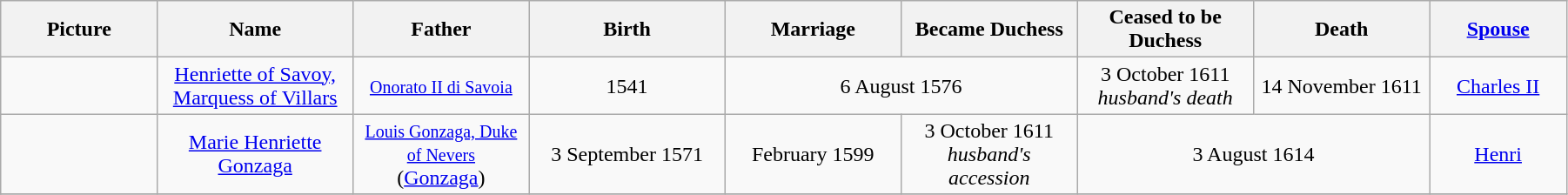<table width=95% class="wikitable">
<tr>
<th width = "8%">Picture</th>
<th width = "10%">Name</th>
<th width = "9%">Father</th>
<th width = "10%">Birth</th>
<th width = "9%">Marriage</th>
<th width = "9%">Became Duchess</th>
<th width = "9%">Ceased to be Duchess</th>
<th width = "9%">Death</th>
<th width = "7%"><a href='#'>Spouse</a></th>
</tr>
<tr>
<td align="center"></td>
<td align="center"><a href='#'>Henriette of Savoy, Marquess of Villars</a></td>
<td align="center"><small><a href='#'>Onorato II di Savoia</a></small></td>
<td align="center">1541</td>
<td align="center" colspan="2">6 August 1576</td>
<td align="center">3 October 1611<br><em>husband's death</em></td>
<td align="center">14 November 1611</td>
<td align="center"><a href='#'>Charles II</a></td>
</tr>
<tr>
<td align="center"></td>
<td align="center"><a href='#'>Marie Henriette Gonzaga</a></td>
<td align="center"><small><a href='#'>Louis Gonzaga, Duke of Nevers</a></small><br>(<a href='#'>Gonzaga</a>)</td>
<td align="center">3 September 1571</td>
<td align="center">February 1599</td>
<td align="center">3 October 1611<br><em>husband's accession</em></td>
<td align="center" colspan="2">3 August 1614</td>
<td align="center"><a href='#'>Henri</a></td>
</tr>
<tr>
</tr>
</table>
